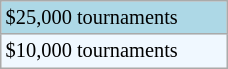<table class="wikitable" style="font-size:85%;" width=12%>
<tr style="background:lightblue;">
<td>$25,000 tournaments</td>
</tr>
<tr style="background:#f0f8ff;">
<td>$10,000 tournaments</td>
</tr>
</table>
